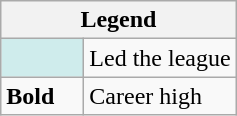<table class="wikitable mw-collapsible">
<tr>
<th colspan="2">Legend</th>
</tr>
<tr>
<td style="background:#cfecec; width:3em;"></td>
<td>Led the league</td>
</tr>
<tr>
<td><strong>Bold</strong></td>
<td>Career high</td>
</tr>
</table>
